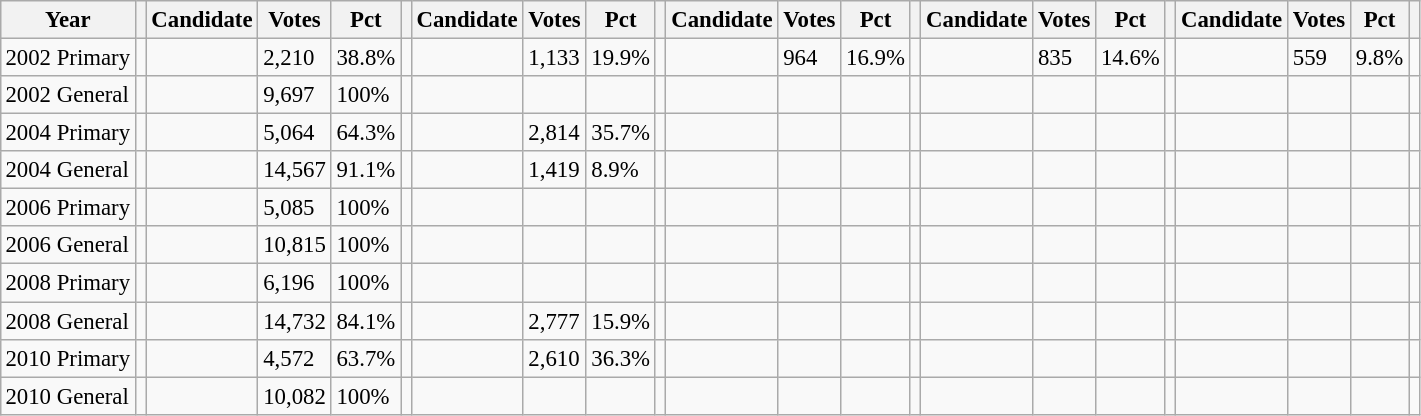<table class="wikitable" style="margin:0.5em ; font-size:95%">
<tr>
<th>Year</th>
<th></th>
<th>Candidate</th>
<th>Votes</th>
<th>Pct</th>
<th></th>
<th>Candidate</th>
<th>Votes</th>
<th>Pct</th>
<th></th>
<th>Candidate</th>
<th>Votes</th>
<th>Pct</th>
<th></th>
<th>Candidate</th>
<th>Votes</th>
<th>Pct</th>
<th></th>
<th>Candidate</th>
<th>Votes</th>
<th>Pct</th>
<th></th>
</tr>
<tr>
<td>2002 Primary</td>
<td></td>
<td></td>
<td>2,210</td>
<td>38.8%</td>
<td></td>
<td></td>
<td>1,133</td>
<td>19.9%</td>
<td></td>
<td></td>
<td>964</td>
<td>16.9%</td>
<td></td>
<td></td>
<td>835</td>
<td>14.6%</td>
<td></td>
<td></td>
<td>559</td>
<td>9.8%</td>
<td></td>
</tr>
<tr>
<td>2002 General</td>
<td></td>
<td></td>
<td>9,697</td>
<td>100%</td>
<td></td>
<td></td>
<td></td>
<td></td>
<td></td>
<td></td>
<td></td>
<td></td>
<td></td>
<td></td>
<td></td>
<td></td>
<td></td>
<td></td>
<td></td>
<td></td>
<td></td>
</tr>
<tr>
<td>2004 Primary</td>
<td></td>
<td></td>
<td>5,064</td>
<td>64.3%</td>
<td></td>
<td></td>
<td>2,814</td>
<td>35.7%</td>
<td></td>
<td></td>
<td></td>
<td></td>
<td></td>
<td></td>
<td></td>
<td></td>
<td></td>
<td></td>
<td></td>
<td></td>
<td></td>
</tr>
<tr>
<td>2004 General</td>
<td></td>
<td></td>
<td>14,567</td>
<td>91.1%</td>
<td></td>
<td></td>
<td>1,419</td>
<td>8.9%</td>
<td></td>
<td></td>
<td></td>
<td></td>
<td></td>
<td></td>
<td></td>
<td></td>
<td></td>
<td></td>
<td></td>
<td></td>
<td></td>
</tr>
<tr>
<td>2006 Primary</td>
<td></td>
<td></td>
<td>5,085</td>
<td>100%</td>
<td></td>
<td></td>
<td></td>
<td></td>
<td></td>
<td></td>
<td></td>
<td></td>
<td></td>
<td></td>
<td></td>
<td></td>
<td></td>
<td></td>
<td></td>
<td></td>
<td></td>
</tr>
<tr>
<td>2006 General</td>
<td></td>
<td></td>
<td>10,815</td>
<td>100%</td>
<td></td>
<td></td>
<td></td>
<td></td>
<td></td>
<td></td>
<td></td>
<td></td>
<td></td>
<td></td>
<td></td>
<td></td>
<td></td>
<td></td>
<td></td>
<td></td>
<td></td>
</tr>
<tr>
<td>2008 Primary</td>
<td></td>
<td></td>
<td>6,196</td>
<td>100%</td>
<td></td>
<td></td>
<td></td>
<td></td>
<td></td>
<td></td>
<td></td>
<td></td>
<td></td>
<td></td>
<td></td>
<td></td>
<td></td>
<td></td>
<td></td>
<td></td>
<td></td>
</tr>
<tr>
<td>2008 General</td>
<td></td>
<td></td>
<td>14,732</td>
<td>84.1%</td>
<td></td>
<td></td>
<td>2,777</td>
<td>15.9%</td>
<td></td>
<td></td>
<td></td>
<td></td>
<td></td>
<td></td>
<td></td>
<td></td>
<td></td>
<td></td>
<td></td>
<td></td>
<td></td>
</tr>
<tr>
<td>2010 Primary</td>
<td></td>
<td></td>
<td>4,572</td>
<td>63.7%</td>
<td></td>
<td></td>
<td>2,610</td>
<td>36.3%</td>
<td></td>
<td></td>
<td></td>
<td></td>
<td></td>
<td></td>
<td></td>
<td></td>
<td></td>
<td></td>
<td></td>
<td></td>
<td></td>
</tr>
<tr>
<td>2010 General</td>
<td></td>
<td></td>
<td>10,082</td>
<td>100%</td>
<td></td>
<td></td>
<td></td>
<td></td>
<td></td>
<td></td>
<td></td>
<td></td>
<td></td>
<td></td>
<td></td>
<td></td>
<td></td>
<td></td>
<td></td>
<td></td>
<td></td>
</tr>
</table>
